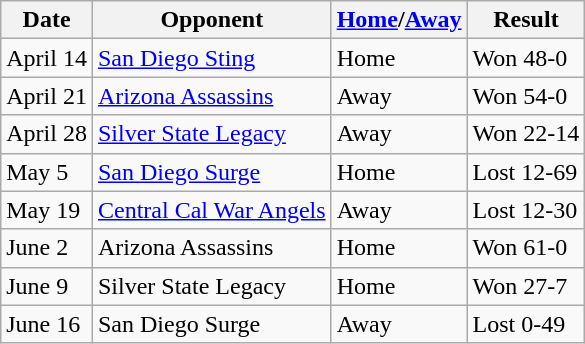<table class="wikitable">
<tr>
<th>Date</th>
<th>Opponent</th>
<th><a href='#'>Home</a>/<a href='#'>Away</a></th>
<th>Result</th>
</tr>
<tr>
<td>April 14</td>
<td><a href='#'>San Diego Sting</a></td>
<td>Home</td>
<td>Won 48-0</td>
</tr>
<tr>
<td>April 21</td>
<td><a href='#'>Arizona Assassins</a></td>
<td>Away</td>
<td>Won 54-0</td>
</tr>
<tr>
<td>April 28</td>
<td><a href='#'>Silver State Legacy</a></td>
<td>Away</td>
<td>Won 22-14</td>
</tr>
<tr>
<td>May 5</td>
<td><a href='#'>San Diego Surge</a></td>
<td>Home</td>
<td>Lost 12-69</td>
</tr>
<tr>
<td>May 19</td>
<td><a href='#'>Central Cal War Angels</a></td>
<td>Away</td>
<td>Lost 12-30</td>
</tr>
<tr>
<td>June 2</td>
<td>Arizona Assassins</td>
<td>Home</td>
<td>Won 61-0</td>
</tr>
<tr>
<td>June 9</td>
<td>Silver State Legacy</td>
<td>Home</td>
<td>Won 27-7</td>
</tr>
<tr>
<td>June 16</td>
<td>San Diego Surge</td>
<td>Away</td>
<td>Lost 0-49</td>
</tr>
</table>
